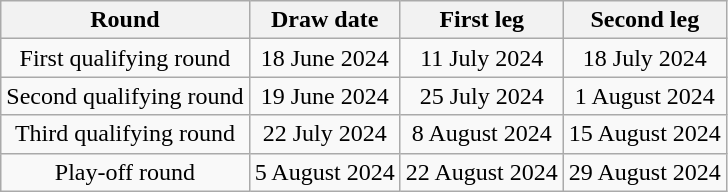<table class="wikitable" style="text-align:center">
<tr>
<th>Round</th>
<th>Draw date</th>
<th>First leg</th>
<th>Second leg</th>
</tr>
<tr>
<td>First qualifying round</td>
<td>18 June 2024</td>
<td>11 July 2024</td>
<td>18 July 2024</td>
</tr>
<tr>
<td>Second qualifying round</td>
<td>19 June 2024</td>
<td>25 July 2024</td>
<td>1 August 2024</td>
</tr>
<tr>
<td>Third qualifying round</td>
<td>22 July 2024</td>
<td>8 August 2024</td>
<td>15 August 2024</td>
</tr>
<tr>
<td>Play-off round</td>
<td>5 August 2024</td>
<td>22 August 2024</td>
<td>29 August 2024</td>
</tr>
</table>
